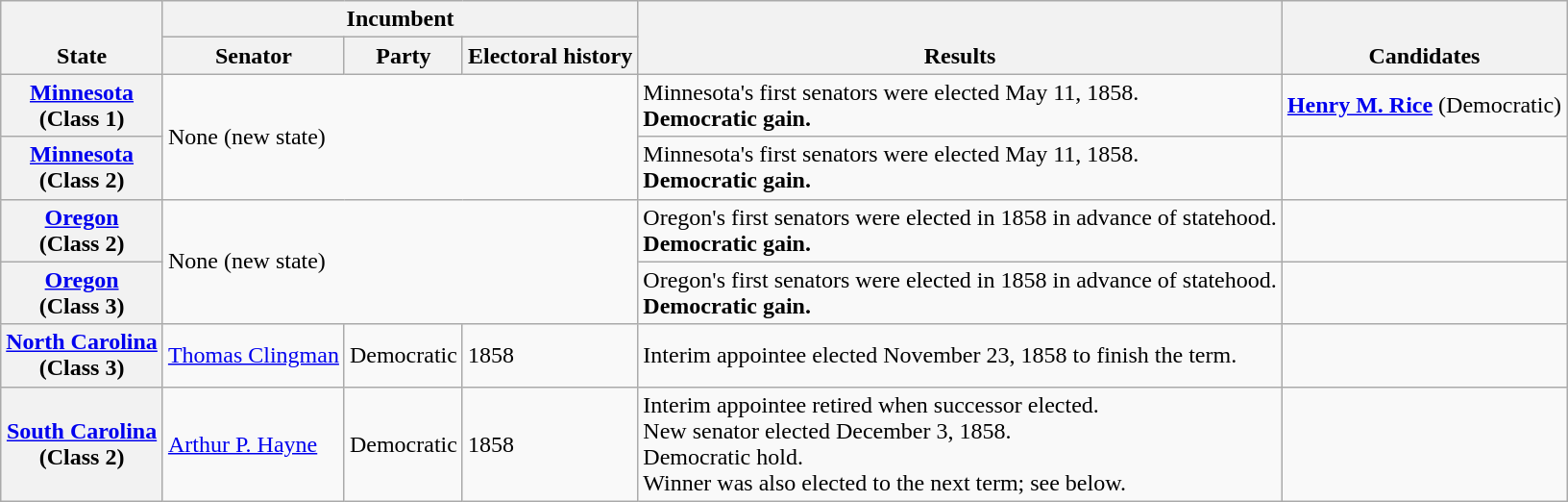<table class=wikitable>
<tr valign=bottom>
<th rowspan=2>State</th>
<th colspan=3>Incumbent</th>
<th rowspan=2>Results</th>
<th rowspan=2>Candidates</th>
</tr>
<tr valign=bottom>
<th>Senator</th>
<th>Party</th>
<th>Electoral history</th>
</tr>
<tr>
<th><a href='#'>Minnesota</a><br>(Class 1)</th>
<td colspan=3 rowspan=2>None (new state)</td>
<td>Minnesota's first senators were elected May 11, 1858.<br><strong>Democratic gain.</strong></td>
<td nowrap><strong> <a href='#'>Henry M. Rice</a></strong> (Democratic)<br></td>
</tr>
<tr>
<th><a href='#'>Minnesota</a><br>(Class 2)</th>
<td>Minnesota's first senators were elected May 11, 1858.<br><strong>Democratic gain.</strong></td>
<td nowrap></td>
</tr>
<tr>
<th><a href='#'>Oregon</a><br>(Class 2)</th>
<td colspan=3 rowspan=2>None (new state)</td>
<td>Oregon's first senators were elected in 1858 in advance of statehood.<br><strong>Democratic gain.</strong></td>
<td nowrap></td>
</tr>
<tr>
<th><a href='#'>Oregon</a><br>(Class 3)</th>
<td>Oregon's first senators were elected in 1858 in advance of statehood.<br><strong>Democratic gain.</strong></td>
<td nowrap></td>
</tr>
<tr>
<th><a href='#'>North Carolina</a><br>(Class 3)</th>
<td><a href='#'>Thomas Clingman</a></td>
<td>Democratic</td>
<td>1858 </td>
<td>Interim appointee elected November 23, 1858 to finish the term.</td>
<td nowrap></td>
</tr>
<tr>
<th><a href='#'>South Carolina</a><br>(Class 2)</th>
<td><a href='#'>Arthur P. Hayne</a></td>
<td>Democratic</td>
<td>1858 </td>
<td>Interim appointee retired when successor elected.<br>New senator elected December 3, 1858.<br>Democratic hold.<br>Winner was also elected to the next term; see below.</td>
<td nowrap></td>
</tr>
</table>
